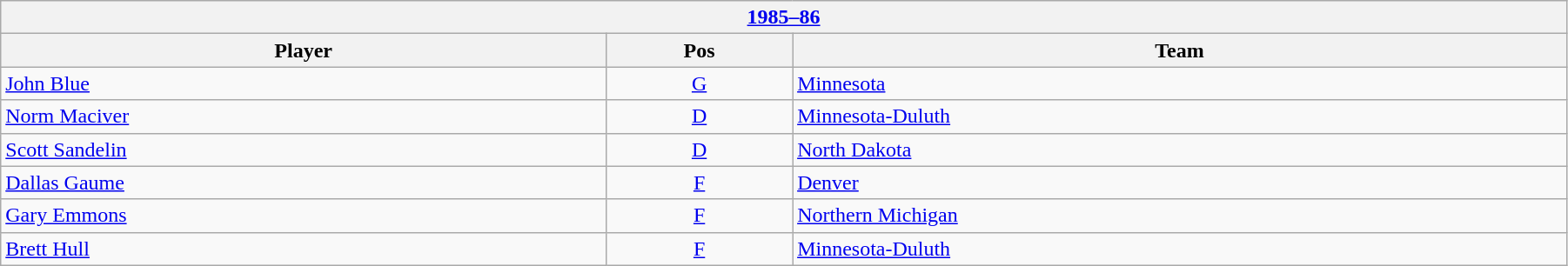<table class="wikitable" width=95%>
<tr>
<th colspan=3><a href='#'>1985–86</a></th>
</tr>
<tr>
<th>Player</th>
<th>Pos</th>
<th>Team</th>
</tr>
<tr>
<td><a href='#'>John Blue</a></td>
<td align=center><a href='#'>G</a></td>
<td><a href='#'>Minnesota</a></td>
</tr>
<tr>
<td><a href='#'>Norm Maciver</a></td>
<td align=center><a href='#'>D</a></td>
<td><a href='#'>Minnesota-Duluth</a></td>
</tr>
<tr>
<td><a href='#'>Scott Sandelin</a></td>
<td align=center><a href='#'>D</a></td>
<td><a href='#'>North Dakota</a></td>
</tr>
<tr>
<td><a href='#'>Dallas Gaume</a></td>
<td align=center><a href='#'>F</a></td>
<td><a href='#'>Denver</a></td>
</tr>
<tr>
<td><a href='#'>Gary Emmons</a></td>
<td align=center><a href='#'>F</a></td>
<td><a href='#'>Northern Michigan</a></td>
</tr>
<tr>
<td><a href='#'>Brett Hull</a></td>
<td align=center><a href='#'>F</a></td>
<td><a href='#'>Minnesota-Duluth</a></td>
</tr>
</table>
